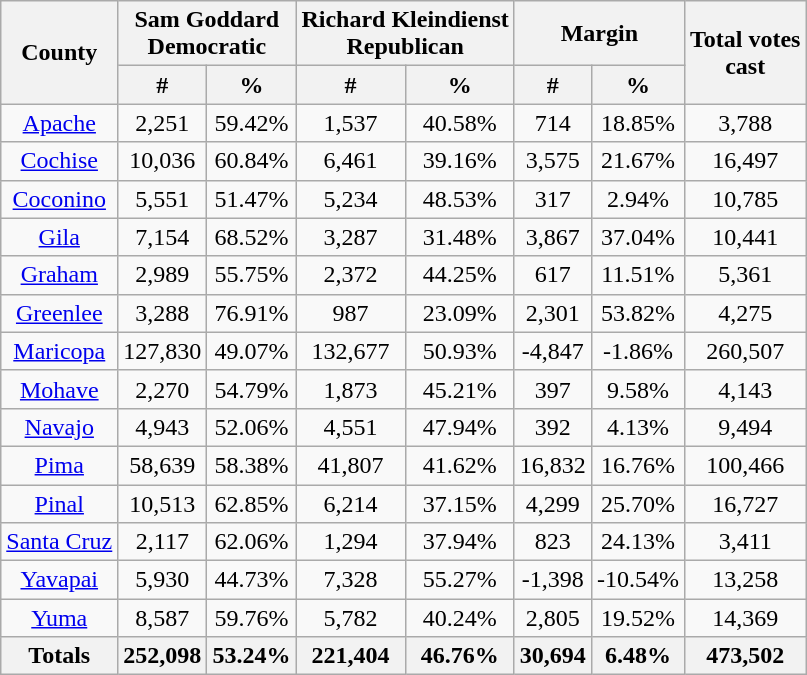<table class="wikitable sortable" style="text-align:center">
<tr>
<th rowspan="2">County</th>
<th style="text-align:center;" colspan="2">Sam Goddard<br>Democratic</th>
<th style="text-align:center;" colspan="2">Richard Kleindienst<br>Republican</th>
<th style="text-align:center;" colspan="2">Margin</th>
<th style="text-align:center;" rowspan="2">Total votes<br>cast</th>
</tr>
<tr>
<th style="text-align:center;" data-sort-type="number">#</th>
<th style="text-align:center;" data-sort-type="number">%</th>
<th style="text-align:center;" data-sort-type="number">#</th>
<th style="text-align:center;" data-sort-type="number">%</th>
<th style="text-align:center;" data-sort-type="number">#</th>
<th style="text-align:center;" data-sort-type="number">%</th>
</tr>
<tr style="text-align:center;">
<td><a href='#'>Apache</a></td>
<td>2,251</td>
<td>59.42%</td>
<td>1,537</td>
<td>40.58%</td>
<td>714</td>
<td>18.85%</td>
<td>3,788</td>
</tr>
<tr style="text-align:center;">
<td><a href='#'>Cochise</a></td>
<td>10,036</td>
<td>60.84%</td>
<td>6,461</td>
<td>39.16%</td>
<td>3,575</td>
<td>21.67%</td>
<td>16,497</td>
</tr>
<tr style="text-align:center;">
<td><a href='#'>Coconino</a></td>
<td>5,551</td>
<td>51.47%</td>
<td>5,234</td>
<td>48.53%</td>
<td>317</td>
<td>2.94%</td>
<td>10,785</td>
</tr>
<tr style="text-align:center;">
<td><a href='#'>Gila</a></td>
<td>7,154</td>
<td>68.52%</td>
<td>3,287</td>
<td>31.48%</td>
<td>3,867</td>
<td>37.04%</td>
<td>10,441</td>
</tr>
<tr style="text-align:center;">
<td><a href='#'>Graham</a></td>
<td>2,989</td>
<td>55.75%</td>
<td>2,372</td>
<td>44.25%</td>
<td>617</td>
<td>11.51%</td>
<td>5,361</td>
</tr>
<tr style="text-align:center;">
<td><a href='#'>Greenlee</a></td>
<td>3,288</td>
<td>76.91%</td>
<td>987</td>
<td>23.09%</td>
<td>2,301</td>
<td>53.82%</td>
<td>4,275</td>
</tr>
<tr style="text-align:center;">
<td><a href='#'>Maricopa</a></td>
<td>127,830</td>
<td>49.07%</td>
<td>132,677</td>
<td>50.93%</td>
<td>-4,847</td>
<td>-1.86%</td>
<td>260,507</td>
</tr>
<tr style="text-align:center;">
<td><a href='#'>Mohave</a></td>
<td>2,270</td>
<td>54.79%</td>
<td>1,873</td>
<td>45.21%</td>
<td>397</td>
<td>9.58%</td>
<td>4,143</td>
</tr>
<tr style="text-align:center;">
<td><a href='#'>Navajo</a></td>
<td>4,943</td>
<td>52.06%</td>
<td>4,551</td>
<td>47.94%</td>
<td>392</td>
<td>4.13%</td>
<td>9,494</td>
</tr>
<tr style="text-align:center;">
<td><a href='#'>Pima</a></td>
<td>58,639</td>
<td>58.38%</td>
<td>41,807</td>
<td>41.62%</td>
<td>16,832</td>
<td>16.76%</td>
<td>100,466</td>
</tr>
<tr style="text-align:center;">
<td><a href='#'>Pinal</a></td>
<td>10,513</td>
<td>62.85%</td>
<td>6,214</td>
<td>37.15%</td>
<td>4,299</td>
<td>25.70%</td>
<td>16,727</td>
</tr>
<tr style="text-align:center;">
<td><a href='#'>Santa Cruz</a></td>
<td>2,117</td>
<td>62.06%</td>
<td>1,294</td>
<td>37.94%</td>
<td>823</td>
<td>24.13%</td>
<td>3,411</td>
</tr>
<tr style="text-align:center;">
<td><a href='#'>Yavapai</a></td>
<td>5,930</td>
<td>44.73%</td>
<td>7,328</td>
<td>55.27%</td>
<td>-1,398</td>
<td>-10.54%</td>
<td>13,258</td>
</tr>
<tr style="text-align:center;">
<td><a href='#'>Yuma</a></td>
<td>8,587</td>
<td>59.76%</td>
<td>5,782</td>
<td>40.24%</td>
<td>2,805</td>
<td>19.52%</td>
<td>14,369</td>
</tr>
<tr style="text-align:center;">
<th>Totals</th>
<th>252,098</th>
<th>53.24%</th>
<th>221,404</th>
<th>46.76%</th>
<th>30,694</th>
<th>6.48%</th>
<th>473,502</th>
</tr>
</table>
